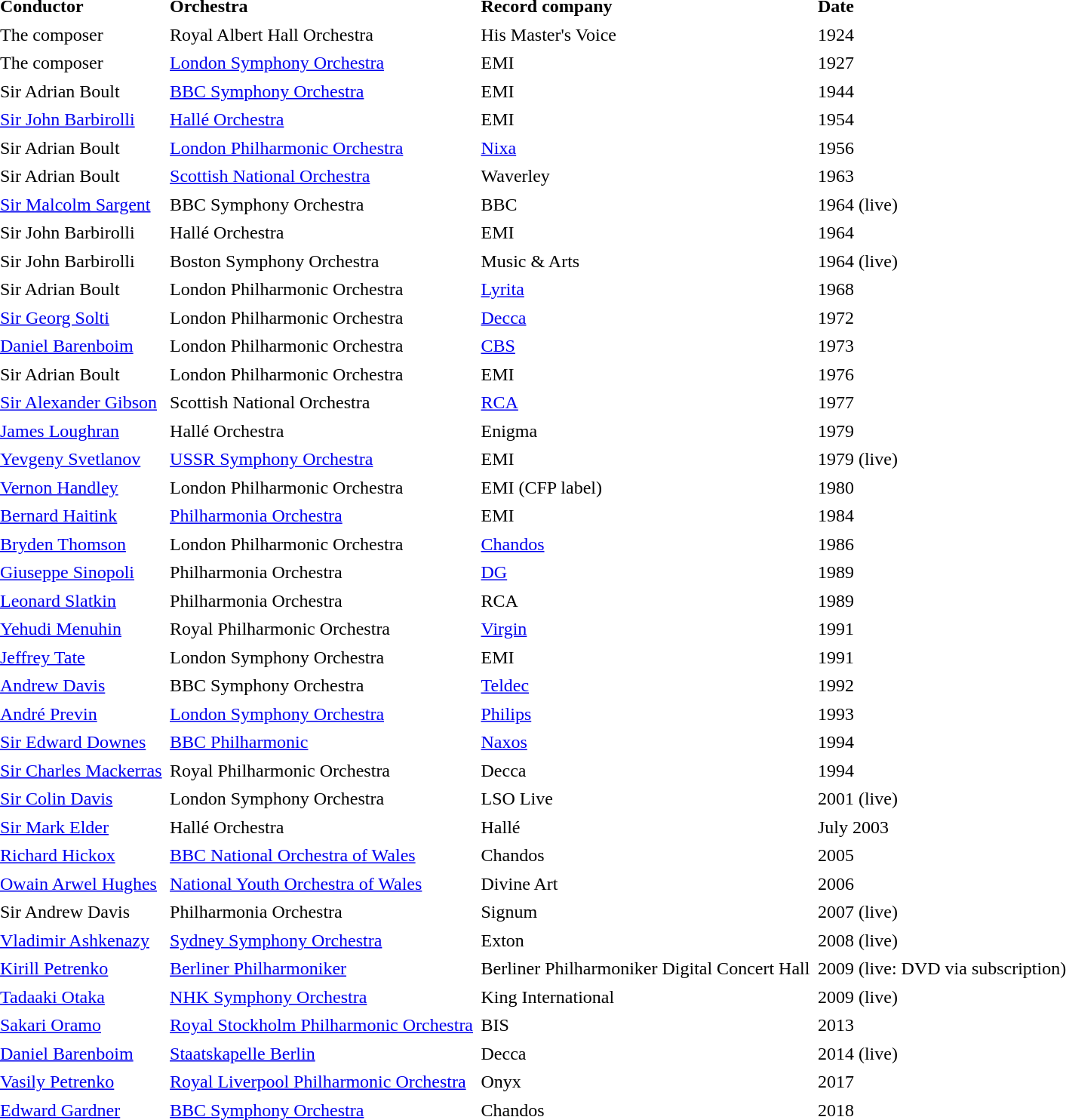<table cellspacing="5" cellpadding="1" border="0">
<tr>
<td><strong>Conductor</strong></td>
<td><strong>Orchestra</strong></td>
<td><strong>Record company</strong></td>
<td><strong>Date</strong></td>
</tr>
<tr>
<td>The composer</td>
<td>Royal Albert Hall Orchestra</td>
<td>His Master's Voice</td>
<td>1924</td>
</tr>
<tr>
<td>The composer</td>
<td><a href='#'>London Symphony Orchestra</a></td>
<td>EMI</td>
<td>1927</td>
</tr>
<tr>
<td>Sir Adrian Boult</td>
<td><a href='#'>BBC Symphony Orchestra</a></td>
<td>EMI</td>
<td>1944</td>
</tr>
<tr>
<td><a href='#'>Sir John Barbirolli</a></td>
<td><a href='#'>Hallé Orchestra</a></td>
<td>EMI</td>
<td>1954</td>
</tr>
<tr>
<td>Sir Adrian Boult</td>
<td><a href='#'>London Philharmonic Orchestra</a></td>
<td><a href='#'>Nixa</a></td>
<td>1956</td>
</tr>
<tr>
<td>Sir Adrian Boult</td>
<td><a href='#'>Scottish National Orchestra</a></td>
<td>Waverley</td>
<td>1963</td>
</tr>
<tr>
<td><a href='#'>Sir Malcolm Sargent</a></td>
<td>BBC Symphony Orchestra</td>
<td>BBC</td>
<td>1964 (live)</td>
</tr>
<tr>
<td>Sir John Barbirolli</td>
<td>Hallé Orchestra</td>
<td>EMI</td>
<td>1964</td>
</tr>
<tr>
<td>Sir John Barbirolli</td>
<td>Boston Symphony Orchestra</td>
<td>Music & Arts</td>
<td>1964 (live)</td>
</tr>
<tr>
<td>Sir Adrian Boult</td>
<td>London Philharmonic Orchestra</td>
<td><a href='#'>Lyrita</a></td>
<td>1968</td>
</tr>
<tr>
<td><a href='#'>Sir Georg Solti</a></td>
<td>London Philharmonic Orchestra</td>
<td><a href='#'>Decca</a></td>
<td>1972</td>
</tr>
<tr>
<td><a href='#'>Daniel Barenboim</a></td>
<td>London Philharmonic Orchestra</td>
<td><a href='#'>CBS</a></td>
<td>1973</td>
</tr>
<tr>
<td>Sir Adrian Boult</td>
<td>London Philharmonic Orchestra</td>
<td>EMI</td>
<td>1976</td>
</tr>
<tr>
<td><a href='#'>Sir Alexander Gibson</a></td>
<td>Scottish National Orchestra</td>
<td><a href='#'>RCA</a></td>
<td>1977</td>
</tr>
<tr>
<td><a href='#'>James Loughran</a></td>
<td>Hallé Orchestra</td>
<td>Enigma</td>
<td>1979</td>
</tr>
<tr>
<td><a href='#'>Yevgeny Svetlanov</a></td>
<td><a href='#'>USSR Symphony Orchestra</a></td>
<td>EMI</td>
<td>1979 (live)</td>
</tr>
<tr>
<td><a href='#'>Vernon Handley</a></td>
<td>London Philharmonic Orchestra</td>
<td>EMI (CFP label)</td>
<td>1980</td>
</tr>
<tr>
<td><a href='#'>Bernard Haitink</a></td>
<td><a href='#'>Philharmonia Orchestra</a></td>
<td>EMI</td>
<td>1984</td>
</tr>
<tr>
<td><a href='#'>Bryden Thomson</a></td>
<td>London Philharmonic Orchestra</td>
<td><a href='#'>Chandos</a></td>
<td>1986</td>
</tr>
<tr>
<td><a href='#'>Giuseppe Sinopoli</a></td>
<td>Philharmonia Orchestra</td>
<td><a href='#'>DG</a></td>
<td>1989</td>
</tr>
<tr>
<td><a href='#'>Leonard Slatkin</a></td>
<td>Philharmonia Orchestra</td>
<td>RCA</td>
<td>1989</td>
</tr>
<tr>
<td><a href='#'>Yehudi Menuhin</a></td>
<td>Royal Philharmonic Orchestra</td>
<td><a href='#'>Virgin</a></td>
<td>1991</td>
</tr>
<tr>
<td><a href='#'>Jeffrey Tate</a></td>
<td>London Symphony Orchestra</td>
<td>EMI</td>
<td>1991</td>
</tr>
<tr>
<td><a href='#'>Andrew Davis</a></td>
<td>BBC Symphony Orchestra</td>
<td><a href='#'>Teldec</a></td>
<td>1992</td>
</tr>
<tr>
<td><a href='#'>André Previn</a></td>
<td><a href='#'>London Symphony Orchestra</a></td>
<td><a href='#'>Philips</a></td>
<td>1993</td>
</tr>
<tr>
<td><a href='#'>Sir Edward Downes</a></td>
<td><a href='#'>BBC Philharmonic</a></td>
<td><a href='#'>Naxos</a></td>
<td>1994</td>
</tr>
<tr>
<td><a href='#'>Sir Charles Mackerras</a></td>
<td>Royal Philharmonic Orchestra</td>
<td>Decca</td>
<td>1994</td>
</tr>
<tr>
<td><a href='#'>Sir Colin Davis</a></td>
<td>London Symphony Orchestra</td>
<td>LSO Live</td>
<td>2001 (live)</td>
</tr>
<tr>
<td><a href='#'>Sir Mark Elder</a></td>
<td>Hallé Orchestra</td>
<td>Hallé</td>
<td>July 2003</td>
</tr>
<tr>
<td><a href='#'>Richard Hickox</a></td>
<td><a href='#'>BBC National Orchestra of Wales</a></td>
<td>Chandos</td>
<td>2005</td>
</tr>
<tr>
<td><a href='#'>Owain Arwel Hughes</a></td>
<td><a href='#'>National Youth Orchestra of Wales</a></td>
<td>Divine Art</td>
<td>2006</td>
</tr>
<tr>
<td>Sir Andrew Davis</td>
<td>Philharmonia Orchestra</td>
<td>Signum</td>
<td>2007 (live)</td>
</tr>
<tr>
<td><a href='#'>Vladimir Ashkenazy</a></td>
<td><a href='#'>Sydney Symphony Orchestra</a></td>
<td>Exton</td>
<td>2008 (live)</td>
</tr>
<tr>
<td><a href='#'>Kirill Petrenko</a></td>
<td><a href='#'>Berliner Philharmoniker</a></td>
<td>Berliner Philharmoniker Digital Concert Hall</td>
<td>2009 (live: DVD via subscription)</td>
</tr>
<tr>
<td><a href='#'>Tadaaki Otaka</a></td>
<td><a href='#'>NHK Symphony Orchestra</a></td>
<td>King International</td>
<td>2009 (live)</td>
</tr>
<tr>
<td><a href='#'>Sakari Oramo</a></td>
<td><a href='#'>Royal Stockholm Philharmonic Orchestra</a></td>
<td>BIS</td>
<td>2013</td>
</tr>
<tr>
<td><a href='#'>Daniel Barenboim</a></td>
<td><a href='#'>Staatskapelle Berlin</a></td>
<td>Decca</td>
<td>2014 (live)</td>
</tr>
<tr>
<td><a href='#'>Vasily Petrenko</a></td>
<td><a href='#'>Royal Liverpool Philharmonic Orchestra</a></td>
<td>Onyx</td>
<td>2017</td>
</tr>
<tr>
<td><a href='#'>Edward Gardner</a></td>
<td><a href='#'>BBC Symphony Orchestra</a></td>
<td>Chandos</td>
<td>2018</td>
</tr>
</table>
